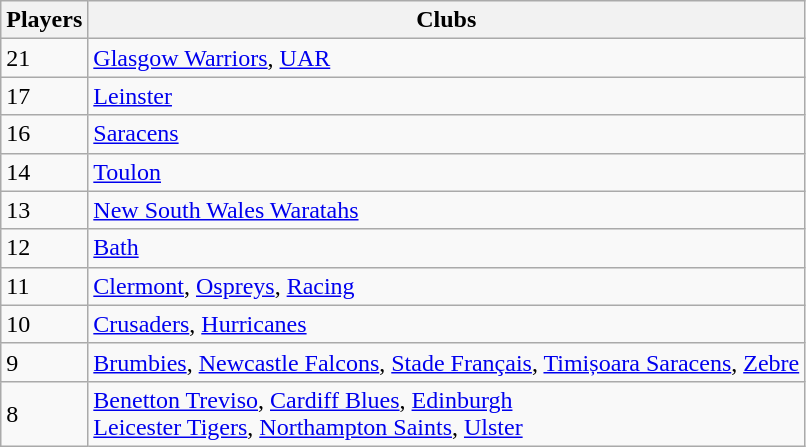<table class="wikitable">
<tr>
<th>Players</th>
<th>Clubs</th>
</tr>
<tr>
<td>21</td>
<td> <a href='#'>Glasgow Warriors</a>,  <a href='#'>UAR</a></td>
</tr>
<tr>
<td>17</td>
<td> <a href='#'>Leinster</a></td>
</tr>
<tr>
<td>16</td>
<td> <a href='#'>Saracens</a></td>
</tr>
<tr>
<td>14</td>
<td> <a href='#'>Toulon</a></td>
</tr>
<tr>
<td>13</td>
<td> <a href='#'>New South Wales Waratahs</a></td>
</tr>
<tr>
<td>12</td>
<td> <a href='#'>Bath</a></td>
</tr>
<tr>
<td>11</td>
<td> <a href='#'>Clermont</a>,  <a href='#'>Ospreys</a>,  <a href='#'>Racing</a></td>
</tr>
<tr>
<td>10</td>
<td> <a href='#'>Crusaders</a>,  <a href='#'>Hurricanes</a></td>
</tr>
<tr>
<td>9</td>
<td> <a href='#'>Brumbies</a>,  <a href='#'>Newcastle Falcons</a>,  <a href='#'>Stade Français</a>,  <a href='#'>Timișoara Saracens</a>,  <a href='#'>Zebre</a></td>
</tr>
<tr>
<td>8</td>
<td> <a href='#'>Benetton Treviso</a>,  <a href='#'>Cardiff Blues</a>,  <a href='#'>Edinburgh</a><br> <a href='#'>Leicester Tigers</a>,  <a href='#'>Northampton Saints</a>,  <a href='#'>Ulster</a></td>
</tr>
</table>
